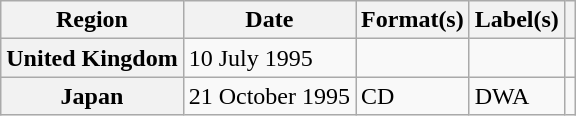<table class="wikitable plainrowheaders">
<tr>
<th scope="col">Region</th>
<th scope="col">Date</th>
<th scope="col">Format(s)</th>
<th scope="col">Label(s)</th>
<th scope="col"></th>
</tr>
<tr>
<th scope="row">United Kingdom</th>
<td>10 July 1995</td>
<td></td>
<td></td>
<td></td>
</tr>
<tr>
<th scope="row">Japan</th>
<td>21 October 1995</td>
<td>CD</td>
<td>DWA</td>
<td></td>
</tr>
</table>
